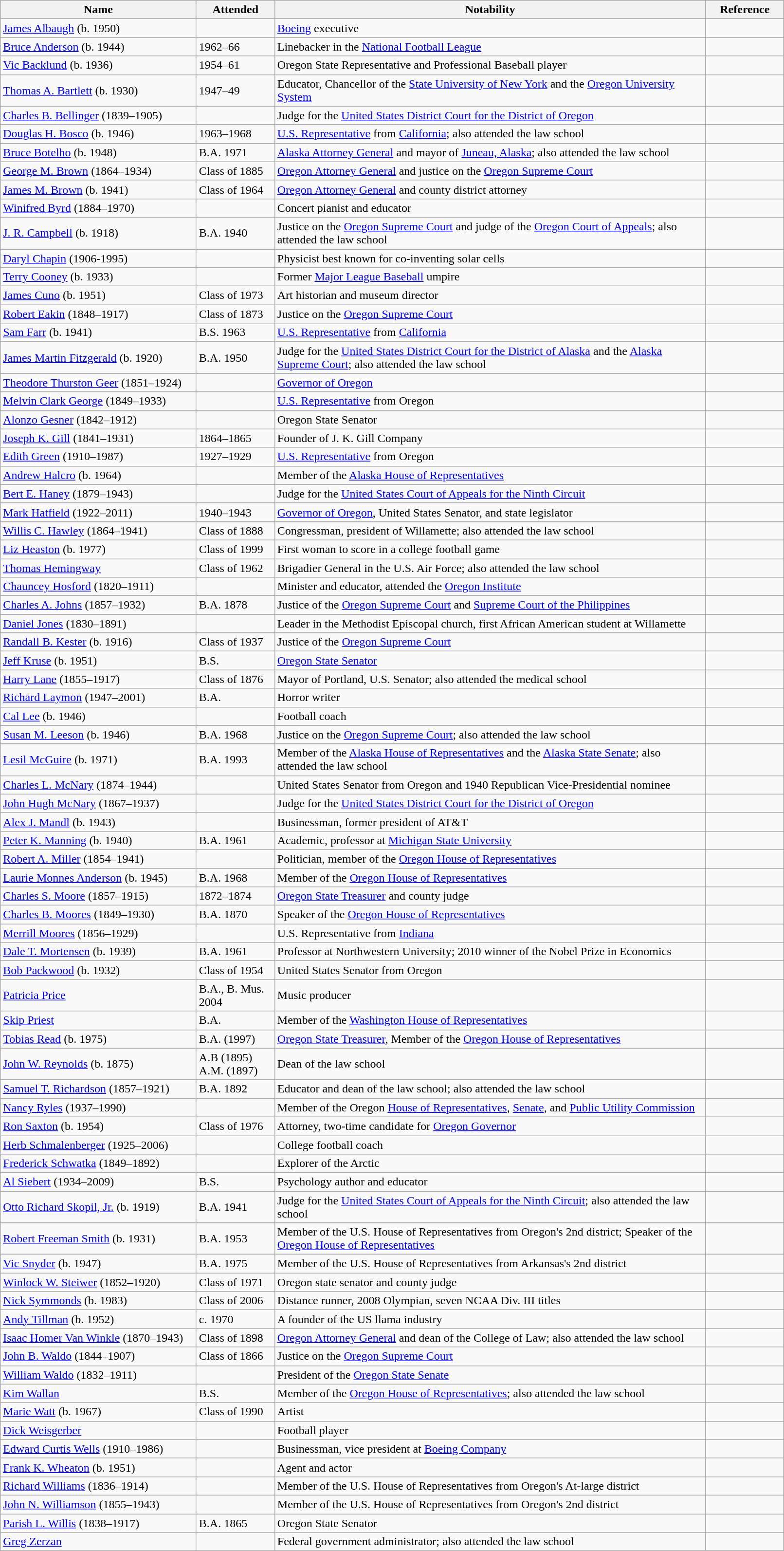<table class="wikitable sortable" style="width:85%">
<tr>
<th width="25%">Name</th>
<th width="10%">Attended</th>
<th width="*%">Notability</th>
<th width="10%">Reference</th>
</tr>
<tr valign="top">
<td><a href='#'>James Albaugh</a> (b. 1950)</td>
<td></td>
<td><a href='#'>Boeing</a> executive</td>
<td></td>
</tr>
<tr>
<td><a href='#'>Bruce Anderson</a> (b. 1944)</td>
<td>1962–66</td>
<td>Linebacker in the <a href='#'>National Football League</a></td>
<td></td>
</tr>
<tr>
<td><a href='#'>Vic Backlund</a> (b. 1936)</td>
<td>1954–61</td>
<td>Oregon State Representative and Professional Baseball player</td>
<td></td>
</tr>
<tr>
<td><a href='#'>Thomas A. Bartlett</a> (b. 1930)</td>
<td>1947–49</td>
<td>Educator, Chancellor of the <a href='#'>State University of New York</a> and the <a href='#'>Oregon University System</a></td>
<td></td>
</tr>
<tr>
<td><a href='#'>Charles B. Bellinger</a> (1839–1905)</td>
<td></td>
<td>Judge for the <a href='#'>United States District Court for the District of Oregon</a></td>
<td></td>
</tr>
<tr>
<td><a href='#'>Douglas H. Bosco</a> (b. 1946)</td>
<td>1963–1968</td>
<td><a href='#'>U.S. Representative</a> from <a href='#'>California</a>; also attended the law school</td>
<td></td>
</tr>
<tr>
<td><a href='#'>Bruce Botelho</a> (b. 1948)</td>
<td>B.A. 1971</td>
<td><a href='#'>Alaska Attorney General</a> and mayor of <a href='#'>Juneau, Alaska</a>; also attended the law school</td>
<td></td>
</tr>
<tr>
<td><a href='#'>George M. Brown</a> (1864–1934)</td>
<td>Class of 1885</td>
<td><a href='#'>Oregon Attorney General</a> and justice on the <a href='#'>Oregon Supreme Court</a></td>
<td></td>
</tr>
<tr>
<td><a href='#'>James M. Brown</a> (b. 1941)</td>
<td>Class of 1964</td>
<td><a href='#'>Oregon Attorney General</a> and county district attorney</td>
<td></td>
</tr>
<tr>
<td><a href='#'>Winifred Byrd</a> (1884–1970)</td>
<td></td>
<td>Concert pianist and educator</td>
<td></td>
</tr>
<tr>
<td><a href='#'>J. R. Campbell</a> (b. 1918)</td>
<td>B.A. 1940</td>
<td>Justice on the <a href='#'>Oregon Supreme Court</a> and judge of the <a href='#'>Oregon Court of Appeals</a>; also attended the law school</td>
<td></td>
</tr>
<tr>
<td><a href='#'>Daryl Chapin</a> (1906-1995)</td>
<td></td>
<td>Physicist best known for co-inventing solar cells</td>
<td></td>
</tr>
<tr>
<td><a href='#'>Terry Cooney</a> (b. 1933)</td>
<td></td>
<td>Former <a href='#'>Major League Baseball</a> umpire</td>
<td></td>
</tr>
<tr>
<td><a href='#'>James Cuno</a> (b. 1951)</td>
<td>Class of 1973</td>
<td>Art historian and museum director</td>
<td></td>
</tr>
<tr>
<td><a href='#'>Robert Eakin</a> (1848–1917)</td>
<td>Class of 1873</td>
<td>Justice on the <a href='#'>Oregon Supreme Court</a></td>
<td></td>
</tr>
<tr>
<td><a href='#'>Sam Farr</a> (b. 1941)</td>
<td>B.S. 1963</td>
<td><a href='#'>U.S. Representative</a> from <a href='#'>California</a></td>
<td></td>
</tr>
<tr>
<td><a href='#'>James Martin Fitzgerald</a> (b. 1920)</td>
<td>B.A. 1950</td>
<td>Judge for the <a href='#'>United States District Court for the District of Alaska</a> and the <a href='#'>Alaska Supreme Court</a>; also attended the law school</td>
<td></td>
</tr>
<tr>
<td><a href='#'>Theodore Thurston Geer</a> (1851–1924)</td>
<td></td>
<td><a href='#'>Governor of Oregon</a></td>
<td></td>
</tr>
<tr>
<td><a href='#'>Melvin Clark George</a> (1849–1933)</td>
<td></td>
<td><a href='#'>U.S. Representative</a> from Oregon</td>
<td></td>
</tr>
<tr>
<td><a href='#'>Alonzo Gesner</a> (1842–1912)</td>
<td></td>
<td>Oregon State Senator</td>
<td></td>
</tr>
<tr>
<td><a href='#'>Joseph K. Gill</a> (1841–1931)</td>
<td>1864–1865</td>
<td>Founder of J. K. Gill Company</td>
<td></td>
</tr>
<tr>
<td><a href='#'>Edith Green</a> (1910–1987)</td>
<td>1927–1929</td>
<td><a href='#'>U.S. Representative</a> from Oregon</td>
<td></td>
</tr>
<tr>
<td><a href='#'>Andrew Halcro</a> (b. 1964)</td>
<td></td>
<td>Member of the <a href='#'>Alaska House of Representatives</a></td>
<td></td>
</tr>
<tr>
<td><a href='#'>Bert E. Haney</a> (1879–1943)</td>
<td></td>
<td>Judge for the <a href='#'>United States Court of Appeals for the Ninth Circuit</a></td>
<td></td>
</tr>
<tr>
<td><a href='#'>Mark Hatfield</a> (1922–2011)</td>
<td>1940–1943</td>
<td><a href='#'>Governor of Oregon</a>, United States Senator, and state legislator</td>
<td></td>
</tr>
<tr>
<td><a href='#'>Willis C. Hawley</a> (1864–1941)</td>
<td>Class of 1888</td>
<td>Congressman, president of Willamette; also attended the law school</td>
<td></td>
</tr>
<tr>
<td><a href='#'>Liz Heaston</a> (b. 1977)</td>
<td>Class of 1999</td>
<td>First woman to score in a college football game</td>
<td></td>
</tr>
<tr>
<td><a href='#'>Thomas Hemingway</a></td>
<td>Class of 1962</td>
<td>Brigadier General in the U.S. Air Force; also attended the law school</td>
<td></td>
</tr>
<tr>
<td><a href='#'>Chauncey Hosford</a> (1820–1911)</td>
<td></td>
<td>Minister and educator, attended the <a href='#'>Oregon Institute</a></td>
<td></td>
</tr>
<tr>
<td><a href='#'>Charles A. Johns</a> (1857–1932)</td>
<td>B.A. 1878</td>
<td>Justice of the <a href='#'>Oregon Supreme Court</a> and <a href='#'>Supreme Court of the Philippines</a></td>
<td></td>
</tr>
<tr>
<td><a href='#'>Daniel Jones</a> (1830–1891)</td>
<td></td>
<td>Leader in the Methodist Episcopal church, first African American student at Willamette</td>
<td></td>
</tr>
<tr>
<td><a href='#'>Randall B. Kester</a> (b. 1916)</td>
<td>Class of 1937</td>
<td>Justice of the <a href='#'>Oregon Supreme Court</a></td>
<td></td>
</tr>
<tr>
<td><a href='#'>Jeff Kruse</a> (b. 1951)</td>
<td>B.S.</td>
<td><a href='#'>Oregon State Senator</a></td>
<td></td>
</tr>
<tr>
<td><a href='#'>Harry Lane</a> (1855–1917)</td>
<td>Class of 1876</td>
<td>Mayor of Portland, U.S. Senator; also attended the medical school</td>
<td></td>
</tr>
<tr>
<td><a href='#'>Richard Laymon</a> (1947–2001)</td>
<td>B.A.</td>
<td>Horror writer</td>
<td></td>
</tr>
<tr>
<td><a href='#'>Cal Lee</a> (b. 1946)</td>
<td></td>
<td>Football coach</td>
<td></td>
</tr>
<tr>
<td><a href='#'>Susan M. Leeson</a> (b. 1946)</td>
<td>B.A. 1968</td>
<td>Justice on the <a href='#'>Oregon Supreme Court</a>; also attended the law school</td>
<td></td>
</tr>
<tr>
<td><a href='#'>Lesil McGuire</a> (b. 1971)</td>
<td>B.A. 1993</td>
<td>Member of the <a href='#'>Alaska House of Representatives</a> and the <a href='#'>Alaska State Senate</a>; also attended the law school</td>
<td></td>
</tr>
<tr>
<td><a href='#'>Charles L. McNary</a> (1874–1944)</td>
<td></td>
<td>United States Senator from Oregon and 1940 Republican Vice-Presidential nominee</td>
<td></td>
</tr>
<tr>
<td><a href='#'>John Hugh McNary</a> (1867–1937)</td>
<td></td>
<td>Judge for the <a href='#'>United States District Court for the District of Oregon</a></td>
<td></td>
</tr>
<tr>
<td><a href='#'>Alex J. Mandl</a> (b. 1943)</td>
<td></td>
<td>Businessman, former president of AT&T</td>
<td></td>
</tr>
<tr>
<td><a href='#'>Peter K. Manning</a> (b. 1940)</td>
<td>B.A. 1961</td>
<td>Academic, professor at <a href='#'>Michigan State University</a></td>
<td></td>
</tr>
<tr>
<td><a href='#'>Robert A. Miller</a> (1854–1941)</td>
<td></td>
<td>Politician, member of the <a href='#'>Oregon House of Representatives</a></td>
<td></td>
</tr>
<tr>
<td><a href='#'>Laurie Monnes Anderson</a> (b. 1945)</td>
<td>B.A. 1968</td>
<td>Member of the <a href='#'>Oregon House of Representatives</a></td>
<td></td>
</tr>
<tr>
<td><a href='#'>Charles S. Moore</a> (1857–1915)</td>
<td>1872–1874</td>
<td><a href='#'>Oregon State Treasurer</a> and county judge</td>
<td></td>
</tr>
<tr>
<td><a href='#'>Charles B. Moores</a> (1849–1930)</td>
<td>B.A. 1870</td>
<td>Speaker of the <a href='#'>Oregon House of Representatives</a></td>
<td></td>
</tr>
<tr>
<td><a href='#'>Merrill Moores</a> (1856–1929)</td>
<td></td>
<td>U.S. Representative from <a href='#'>Indiana</a></td>
<td></td>
</tr>
<tr>
<td><a href='#'>Dale T. Mortensen</a> (b. 1939)</td>
<td>B.A. 1961</td>
<td>Professor at Northwestern University; 2010 winner of the Nobel Prize in Economics</td>
<td></td>
</tr>
<tr>
<td><a href='#'>Bob Packwood</a> (b. 1932)</td>
<td>Class of 1954</td>
<td>United States Senator from Oregon</td>
<td></td>
</tr>
<tr>
<td><a href='#'>Patricia Price</a></td>
<td>B.A., B. Mus. 2004</td>
<td>Music producer</td>
<td></td>
</tr>
<tr>
<td><a href='#'>Skip Priest</a></td>
<td>B.A.</td>
<td>Member of the <a href='#'>Washington House of Representatives</a></td>
<td></td>
</tr>
<tr>
<td><a href='#'>Tobias Read</a> (b. 1975)</td>
<td>B.A. (1997)</td>
<td><a href='#'>Oregon State Treasurer</a>, Member of the <a href='#'>Oregon House of Representatives</a></td>
<td></td>
</tr>
<tr>
<td><a href='#'>John W. Reynolds</a> (b. 1875)</td>
<td>A.B (1895)<br>A.M. (1897)</td>
<td>Dean of the law school</td>
<td></td>
</tr>
<tr>
<td><a href='#'>Samuel T. Richardson</a> (1857–1921)</td>
<td>B.A. 1892</td>
<td>Educator and dean of the law school; also attended the law school</td>
<td></td>
</tr>
<tr>
<td><a href='#'>Nancy Ryles</a> (1937–1990)</td>
<td></td>
<td>Member of the Oregon <a href='#'>House of Representatives</a>, <a href='#'>Senate</a>, and <a href='#'>Public Utility Commission</a></td>
<td></td>
</tr>
<tr>
<td><a href='#'>Ron Saxton</a> (b. 1954)</td>
<td>Class of 1976</td>
<td>Attorney, two-time candidate for <a href='#'>Oregon Governor</a></td>
<td></td>
</tr>
<tr>
<td><a href='#'>Herb Schmalenberger</a> (1925–2006)</td>
<td></td>
<td>College football coach</td>
<td></td>
</tr>
<tr>
<td><a href='#'>Frederick Schwatka</a> (1849–1892)</td>
<td></td>
<td>Explorer of the Arctic</td>
<td></td>
</tr>
<tr>
<td><a href='#'>Al Siebert</a> (1934–2009)</td>
<td>B.S.</td>
<td>Psychology author and educator</td>
<td></td>
</tr>
<tr>
<td><a href='#'>Otto Richard Skopil, Jr.</a> (b. 1919)</td>
<td>B.A. 1941</td>
<td>Judge for the <a href='#'>United States Court of Appeals for the Ninth Circuit</a>; also attended the law school</td>
<td></td>
</tr>
<tr>
<td><a href='#'>Robert Freeman Smith</a> (b. 1931)</td>
<td>B.A. 1953</td>
<td>Member of the U.S. House of Representatives from Oregon's 2nd district; Speaker of the <a href='#'>Oregon House of Representatives</a></td>
<td></td>
</tr>
<tr>
<td><a href='#'>Vic Snyder</a> (b. 1947)</td>
<td>B.A. 1975</td>
<td>Member of the U.S. House of Representatives from Arkansas's 2nd district</td>
<td></td>
</tr>
<tr>
<td><a href='#'>Winlock W. Steiwer</a> (1852–1920)</td>
<td>Class of 1971</td>
<td>Oregon state senator and county judge</td>
<td></td>
</tr>
<tr>
<td><a href='#'>Nick Symmonds</a> (b. 1983)</td>
<td>Class of 2006</td>
<td>Distance runner, 2008 Olympian, seven NCAA Div. III titles</td>
<td></td>
</tr>
<tr>
<td><a href='#'>Andy Tillman</a> (b. 1952)</td>
<td>c. 1970</td>
<td>A founder of the US llama industry</td>
<td></td>
</tr>
<tr>
<td><a href='#'>Isaac Homer Van Winkle</a> (1870–1943)</td>
<td>Class of 1898</td>
<td><a href='#'>Oregon Attorney General</a> and dean of the College of Law; also attended the law school</td>
<td></td>
</tr>
<tr>
<td><a href='#'>John B. Waldo</a> (1844–1907)</td>
<td>Class of 1866</td>
<td>Justice on the <a href='#'>Oregon Supreme Court</a></td>
<td></td>
</tr>
<tr>
<td><a href='#'>William Waldo</a> (1832–1911)</td>
<td></td>
<td>President of the <a href='#'>Oregon State Senate</a></td>
<td></td>
</tr>
<tr>
<td><a href='#'>Kim Wallan</a></td>
<td>B.S.</td>
<td>Member of the <a href='#'>Oregon House of Representatives</a>; also attended the law school</td>
<td></td>
</tr>
<tr>
<td><a href='#'>Marie Watt</a> (b. 1967)</td>
<td>Class of 1990</td>
<td>Artist</td>
<td></td>
</tr>
<tr>
<td><a href='#'>Dick Weisgerber</a></td>
<td></td>
<td>Football player</td>
<td></td>
</tr>
<tr>
<td><a href='#'>Edward Curtis Wells</a> (1910–1986)</td>
<td></td>
<td>Businessman, vice president at <a href='#'>Boeing Company</a></td>
<td></td>
</tr>
<tr>
<td><a href='#'>Frank K. Wheaton</a> (b. 1951)</td>
<td></td>
<td>Agent and actor</td>
<td></td>
</tr>
<tr>
<td><a href='#'>Richard Williams</a> (1836–1914)</td>
<td></td>
<td>Member of the U.S. House of Representatives from Oregon's At-large district</td>
<td></td>
</tr>
<tr>
<td><a href='#'>John N. Williamson</a> (1855–1943)</td>
<td></td>
<td>Member of the U.S. House of Representatives from Oregon's 2nd district</td>
<td></td>
</tr>
<tr>
<td><a href='#'>Parish L. Willis</a> (1838–1917)</td>
<td>B.A. 1865</td>
<td>Oregon State Senator</td>
<td></td>
</tr>
<tr>
<td><a href='#'>Greg Zerzan</a></td>
<td></td>
<td>Federal government administrator; also attended the law school</td>
<td></td>
</tr>
</table>
